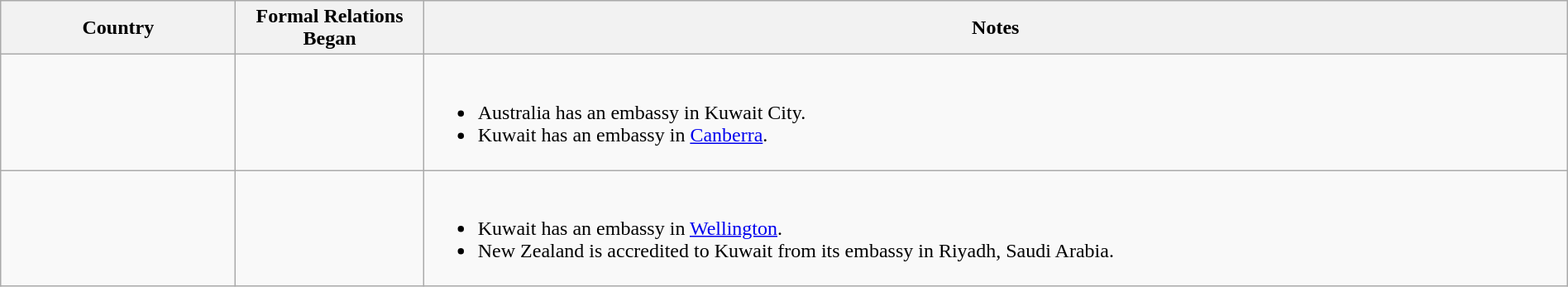<table class="wikitable sortable" style="width:100%; margin:auto;">
<tr>
<th style="width:15%;">Country</th>
<th style="width:12%;">Formal Relations Began</th>
<th>Notes</th>
</tr>
<tr valign="top">
<td></td>
<td></td>
<td><br><ul><li>Australia has an embassy in Kuwait City.</li><li>Kuwait has an embassy in <a href='#'>Canberra</a>.</li></ul></td>
</tr>
<tr valign="top">
<td></td>
<td></td>
<td><br><ul><li>Kuwait has an embassy in <a href='#'>Wellington</a>.</li><li>New Zealand is accredited to Kuwait from its embassy in Riyadh, Saudi Arabia.</li></ul></td>
</tr>
</table>
